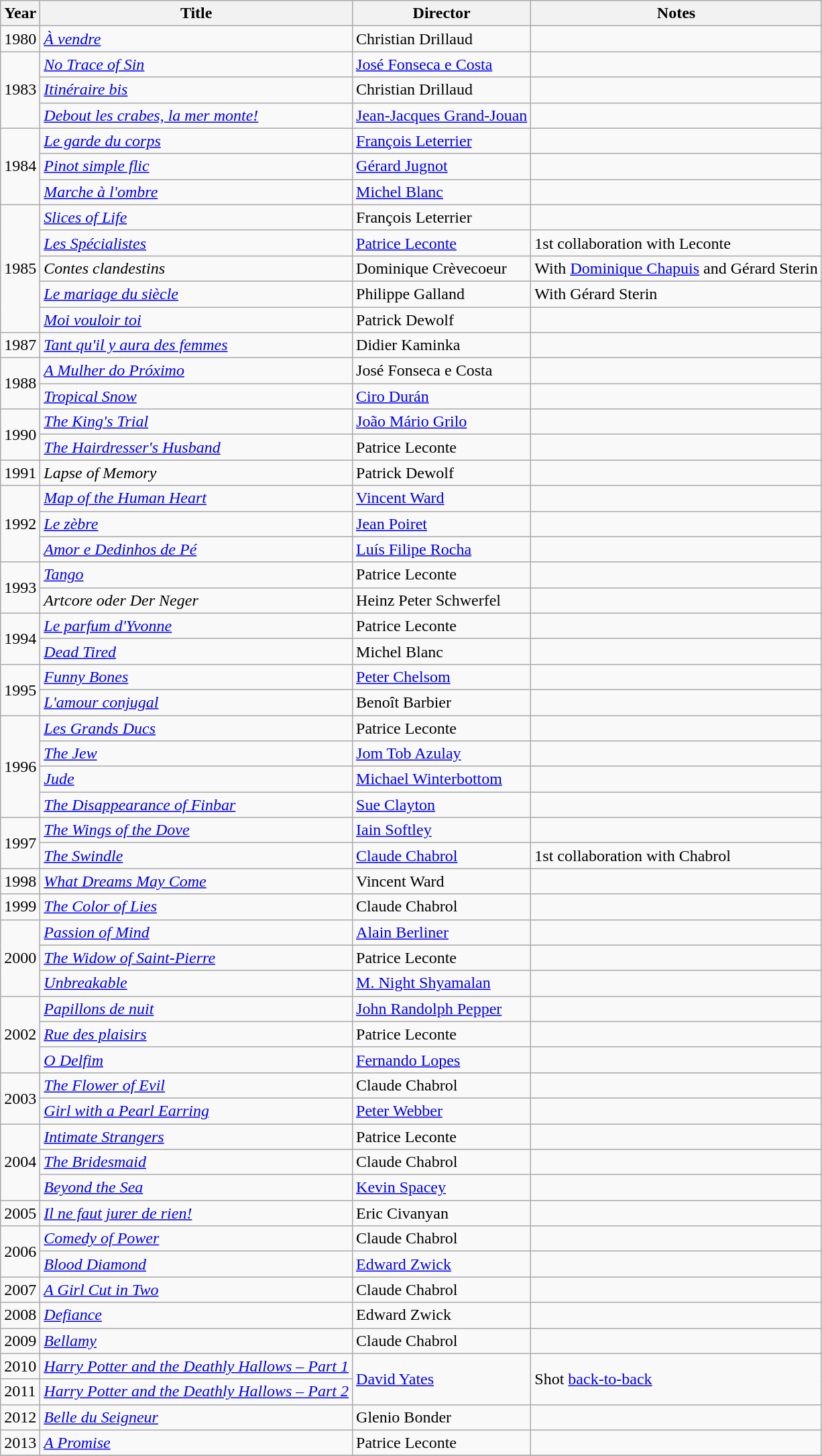<table class="wikitable">
<tr>
<th>Year</th>
<th>Title</th>
<th>Director</th>
<th>Notes</th>
</tr>
<tr>
<td>1980</td>
<td><em><a href='#'>À vendre</a></em></td>
<td>Christian Drillaud</td>
<td></td>
</tr>
<tr>
<td rowspan=3>1983</td>
<td><em><a href='#'>No Trace of Sin</a></em></td>
<td><a href='#'>José Fonseca e Costa</a></td>
<td></td>
</tr>
<tr>
<td><em><a href='#'>Itinéraire bis</a></em></td>
<td>Christian Drillaud</td>
<td></td>
</tr>
<tr>
<td><em><a href='#'>Debout les crabes, la mer monte!</a></em></td>
<td><a href='#'>Jean-Jacques Grand-Jouan</a></td>
<td></td>
</tr>
<tr>
<td rowspan=3>1984</td>
<td><em><a href='#'>Le garde du corps</a></em></td>
<td><a href='#'>François Leterrier</a></td>
<td></td>
</tr>
<tr>
<td><em><a href='#'>Pinot simple flic</a></em></td>
<td><a href='#'>Gérard Jugnot</a></td>
<td></td>
</tr>
<tr>
<td><em><a href='#'>Marche à l'ombre</a></em></td>
<td><a href='#'>Michel Blanc</a></td>
<td></td>
</tr>
<tr>
<td rowspan=5>1985</td>
<td><em><a href='#'>Slices of Life</a></em></td>
<td>François Leterrier</td>
<td></td>
</tr>
<tr>
<td><em><a href='#'>Les Spécialistes</a></em></td>
<td><a href='#'>Patrice Leconte</a></td>
<td>1st collaboration with Leconte</td>
</tr>
<tr>
<td><em>Contes clandestins</em></td>
<td>Dominique Crèvecoeur</td>
<td>With <a href='#'>Dominique Chapuis</a> and Gérard Sterin</td>
</tr>
<tr>
<td><em><a href='#'>Le mariage du siècle</a></em></td>
<td>Philippe Galland</td>
<td>With Gérard Sterin</td>
</tr>
<tr>
<td><em><a href='#'>Moi vouloir toi</a></em></td>
<td>Patrick Dewolf</td>
<td></td>
</tr>
<tr>
<td>1987</td>
<td><em><a href='#'>Tant qu'il y aura des femmes</a></em></td>
<td>Didier Kaminka</td>
<td></td>
</tr>
<tr>
<td rowspan=2>1988</td>
<td><em><a href='#'>A Mulher do Próximo</a></em></td>
<td>José Fonseca e Costa</td>
<td></td>
</tr>
<tr>
<td><em><a href='#'>Tropical Snow</a></em></td>
<td><a href='#'>Ciro Durán</a></td>
<td></td>
</tr>
<tr>
<td rowspan=2>1990</td>
<td><em><a href='#'>The King's Trial</a></em></td>
<td><a href='#'>João Mário Grilo</a></td>
<td></td>
</tr>
<tr>
<td><em><a href='#'>The Hairdresser's Husband</a></em></td>
<td>Patrice Leconte</td>
<td></td>
</tr>
<tr>
<td>1991</td>
<td><em>Lapse of Memory</em></td>
<td>Patrick Dewolf</td>
<td></td>
</tr>
<tr>
<td rowspan=3>1992</td>
<td><em><a href='#'>Map of the Human Heart</a></em></td>
<td><a href='#'>Vincent Ward</a></td>
<td></td>
</tr>
<tr>
<td><em><a href='#'>Le zèbre</a></em></td>
<td><a href='#'>Jean Poiret</a></td>
<td></td>
</tr>
<tr>
<td><em><a href='#'>Amor e Dedinhos de Pé</a></em></td>
<td><a href='#'>Luís Filipe Rocha</a></td>
<td></td>
</tr>
<tr>
<td rowspan=2>1993</td>
<td><em><a href='#'>Tango</a></em></td>
<td>Patrice Leconte</td>
<td></td>
</tr>
<tr>
<td><em>Artcore oder Der Neger</em></td>
<td>Heinz Peter Schwerfel</td>
<td></td>
</tr>
<tr>
<td rowspan=2>1994</td>
<td><em><a href='#'>Le parfum d'Yvonne</a></em></td>
<td>Patrice Leconte</td>
<td></td>
</tr>
<tr>
<td><em><a href='#'>Dead Tired</a></em></td>
<td>Michel Blanc</td>
<td></td>
</tr>
<tr>
<td rowspan=2>1995</td>
<td><em><a href='#'>Funny Bones</a></em></td>
<td><a href='#'>Peter Chelsom</a></td>
<td></td>
</tr>
<tr>
<td><em><a href='#'>L'amour conjugal</a></em></td>
<td>Benoît Barbier</td>
<td></td>
</tr>
<tr>
<td rowspan=4>1996</td>
<td><em><a href='#'>Les Grands Ducs</a></em></td>
<td>Patrice Leconte</td>
<td></td>
</tr>
<tr>
<td><em><a href='#'>The Jew</a></em></td>
<td><a href='#'>Jom Tob Azulay</a></td>
<td></td>
</tr>
<tr>
<td><em><a href='#'>Jude</a></em></td>
<td><a href='#'>Michael Winterbottom</a></td>
<td></td>
</tr>
<tr>
<td><em><a href='#'>The Disappearance of Finbar</a></em></td>
<td><a href='#'>Sue Clayton</a></td>
<td></td>
</tr>
<tr>
<td rowspan=2>1997</td>
<td><em><a href='#'>The Wings of the Dove</a></em></td>
<td><a href='#'>Iain Softley</a></td>
<td></td>
</tr>
<tr>
<td><em><a href='#'>The Swindle</a></em></td>
<td><a href='#'>Claude Chabrol</a></td>
<td>1st collaboration with Chabrol</td>
</tr>
<tr>
<td>1998</td>
<td><em><a href='#'>What Dreams May Come</a></em></td>
<td>Vincent Ward</td>
<td></td>
</tr>
<tr>
<td>1999</td>
<td><em><a href='#'>The Color of Lies</a></em></td>
<td>Claude Chabrol</td>
<td></td>
</tr>
<tr>
<td rowspan=3>2000</td>
<td><em><a href='#'>Passion of Mind</a></em></td>
<td><a href='#'>Alain Berliner</a></td>
<td></td>
</tr>
<tr>
<td><em><a href='#'>The Widow of Saint-Pierre</a></em></td>
<td>Patrice Leconte</td>
<td></td>
</tr>
<tr>
<td><em><a href='#'>Unbreakable</a></em></td>
<td><a href='#'>M. Night Shyamalan</a></td>
<td></td>
</tr>
<tr>
<td rowspan=3>2002</td>
<td><em><a href='#'>Papillons de nuit</a></em></td>
<td><a href='#'>John Randolph Pepper</a></td>
<td></td>
</tr>
<tr>
<td><em><a href='#'>Rue des plaisirs</a></em></td>
<td>Patrice Leconte</td>
<td></td>
</tr>
<tr>
<td><em><a href='#'>O Delfim</a></em></td>
<td><a href='#'>Fernando Lopes</a></td>
<td></td>
</tr>
<tr>
<td rowspan=2>2003</td>
<td><em><a href='#'>The Flower of Evil</a></em></td>
<td>Claude Chabrol</td>
<td></td>
</tr>
<tr>
<td><em><a href='#'>Girl with a Pearl Earring</a></em></td>
<td><a href='#'>Peter Webber</a></td>
<td></td>
</tr>
<tr>
<td rowspan=3>2004</td>
<td><em><a href='#'>Intimate Strangers</a></em></td>
<td>Patrice Leconte</td>
<td></td>
</tr>
<tr>
<td><em><a href='#'>The Bridesmaid</a></em></td>
<td>Claude Chabrol</td>
<td></td>
</tr>
<tr>
<td><em><a href='#'>Beyond the Sea</a></em></td>
<td><a href='#'>Kevin Spacey</a></td>
<td></td>
</tr>
<tr>
<td>2005</td>
<td><em><a href='#'>Il ne faut jurer de rien!</a></em></td>
<td>Eric Civanyan</td>
<td></td>
</tr>
<tr>
<td rowspan=2>2006</td>
<td><em><a href='#'>Comedy of Power</a></em></td>
<td>Claude Chabrol</td>
<td></td>
</tr>
<tr>
<td><em><a href='#'>Blood Diamond</a></em></td>
<td><a href='#'>Edward Zwick</a></td>
<td></td>
</tr>
<tr>
<td>2007</td>
<td><em><a href='#'>A Girl Cut in Two</a></em></td>
<td>Claude Chabrol</td>
<td></td>
</tr>
<tr>
<td>2008</td>
<td><em><a href='#'>Defiance</a></em></td>
<td>Edward Zwick</td>
<td></td>
</tr>
<tr>
<td>2009</td>
<td><em><a href='#'>Bellamy</a></em></td>
<td>Claude Chabrol</td>
<td></td>
</tr>
<tr>
<td>2010</td>
<td><em><a href='#'>Harry Potter and the Deathly Hallows – Part 1</a></em></td>
<td rowspan=2><a href='#'>David Yates</a></td>
<td rowspan=2>Shot <a href='#'>back-to-back</a></td>
</tr>
<tr>
<td>2011</td>
<td><em><a href='#'>Harry Potter and the Deathly Hallows – Part 2</a></em></td>
</tr>
<tr>
<td>2012</td>
<td><em><a href='#'>Belle du Seigneur</a></em></td>
<td>Glenio Bonder</td>
<td></td>
</tr>
<tr>
<td>2013</td>
<td><em><a href='#'>A Promise</a></em></td>
<td>Patrice Leconte</td>
<td></td>
</tr>
<tr>
</tr>
</table>
